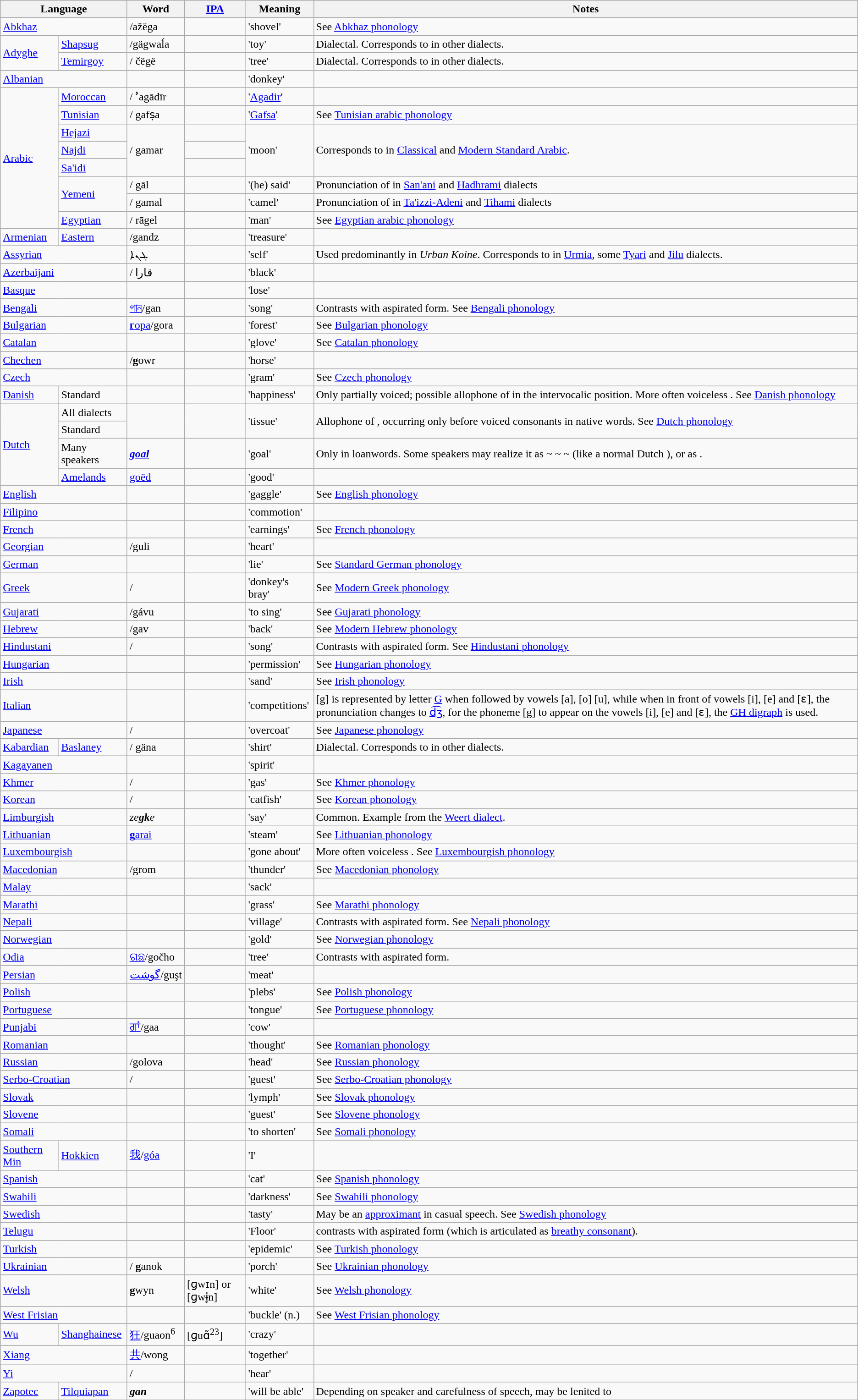<table class="wikitable">
<tr>
<th colspan="2">Language</th>
<th>Word</th>
<th><a href='#'>IPA</a></th>
<th>Meaning</th>
<th>Notes</th>
</tr>
<tr>
<td colspan="2"><a href='#'>Abkhaz</a></td>
<td>/ažëga</td>
<td></td>
<td>'shovel'</td>
<td>See <a href='#'>Abkhaz phonology</a></td>
</tr>
<tr>
<td rowspan="2"><a href='#'>Adyghe</a></td>
<td><a href='#'>Shapsug</a></td>
<td>/gägwaĺa</td>
<td></td>
<td>'toy'</td>
<td>Dialectal. Corresponds to  in other dialects.</td>
</tr>
<tr>
<td><a href='#'>Temirgoy</a></td>
<td>/ čëgë</td>
<td></td>
<td>'tree'</td>
<td>Dialectal. Corresponds to  in other dialects.</td>
</tr>
<tr>
<td colspan="2"><a href='#'>Albanian</a></td>
<td></td>
<td></td>
<td>'donkey'</td>
<td></td>
</tr>
<tr>
<td rowspan="8"><a href='#'>Arabic</a></td>
<td><a href='#'>Moroccan</a></td>
<td> / <strong>ʾ</strong>agādīr</td>
<td></td>
<td>'<a href='#'>Agadir</a>'</td>
<td></td>
</tr>
<tr>
<td><a href='#'>Tunisian</a></td>
<td> / gafṣa</td>
<td></td>
<td>'<a href='#'>Gafsa</a>'</td>
<td>See <a href='#'>Tunisian arabic phonology</a></td>
</tr>
<tr>
<td><a href='#'>Hejazi</a></td>
<td rowspan="3"> / gamar</td>
<td></td>
<td rowspan="3">'moon'</td>
<td rowspan="3">Corresponds to  in <a href='#'>Classical</a> and <a href='#'>Modern Standard Arabic</a>.</td>
</tr>
<tr>
<td><a href='#'>Najdi</a></td>
<td></td>
</tr>
<tr>
<td><a href='#'>Sa'idi</a></td>
<td></td>
</tr>
<tr>
<td rowspan="2"><a href='#'>Yemeni</a></td>
<td> / gāl</td>
<td></td>
<td>'(he) said'</td>
<td>Pronunciation of  in <a href='#'>San'ani</a> and <a href='#'>Hadhrami</a> dialects</td>
</tr>
<tr>
<td> / gamal</td>
<td></td>
<td>'camel'</td>
<td>Pronunciation of  in <a href='#'>Ta'izzi-Adeni</a> and <a href='#'>Tihami</a> dialects</td>
</tr>
<tr>
<td><a href='#'>Egyptian</a></td>
<td> / rāgel</td>
<td></td>
<td>'man'</td>
<td>See <a href='#'>Egyptian arabic phonology</a></td>
</tr>
<tr>
<td><a href='#'>Armenian</a></td>
<td><a href='#'>Eastern</a></td>
<td>/gandz</td>
<td></td>
<td>'treasure'</td>
<td></td>
</tr>
<tr>
<td colspan="2"><a href='#'>Assyrian</a></td>
<td>ܓܢܐ </td>
<td></td>
<td>'self'</td>
<td>Used predominantly in <em>Urban Koine</em>. Corresponds to  in <a href='#'>Urmia</a>, some <a href='#'>Tyari</a> and <a href='#'>Jilu</a> dialects.</td>
</tr>
<tr>
<td colspan="2"><a href='#'>Azerbaijani</a></td>
<td> / قارا</td>
<td></td>
<td>'black'</td>
<td></td>
</tr>
<tr>
<td colspan="2"><a href='#'>Basque</a></td>
<td></td>
<td></td>
<td>'lose'</td>
<td></td>
</tr>
<tr>
<td colspan="2"><a href='#'>Bengali</a></td>
<td><a href='#'>গান</a>/gan</td>
<td></td>
<td>'song'</td>
<td>Contrasts with aspirated form. See <a href='#'>Bengali phonology</a></td>
</tr>
<tr>
<td colspan="2"><a href='#'>Bulgarian</a></td>
<td><a href='#'><strong>г</strong>ора</a>/gora</td>
<td></td>
<td>'forest'</td>
<td>See <a href='#'>Bulgarian phonology</a></td>
</tr>
<tr>
<td colspan="2"><a href='#'>Catalan</a></td>
<td></td>
<td></td>
<td>'glove'</td>
<td>See <a href='#'>Catalan phonology</a></td>
</tr>
<tr>
<td colspan="2"><a href='#'>Chechen</a></td>
<td>/<strong>g</strong>owr</td>
<td></td>
<td>'horse'</td>
<td></td>
</tr>
<tr>
<td colspan="2"><a href='#'>Czech</a></td>
<td></td>
<td></td>
<td>'gram'</td>
<td>See <a href='#'>Czech phonology</a></td>
</tr>
<tr>
<td><a href='#'>Danish</a></td>
<td>Standard</td>
<td></td>
<td></td>
<td>'happiness'</td>
<td>Only partially voiced; possible allophone of  in the intervocalic position. More often voiceless . See <a href='#'>Danish phonology</a></td>
</tr>
<tr>
<td rowspan="4"><a href='#'>Dutch</a></td>
<td>All dialects</td>
<td rowspan="2"></td>
<td rowspan="2"></td>
<td rowspan="2">'tissue'</td>
<td rowspan="2">Allophone of , occurring only before voiced consonants in native words. See <a href='#'>Dutch phonology</a></td>
</tr>
<tr>
<td>Standard</td>
</tr>
<tr>
<td>Many speakers</td>
<td><a href='#'><strong><em>g<strong>oal<em></a></td>
<td></td>
<td>'goal'</td>
<td>Only in loanwords. Some speakers may realize it as  ~  ~  ~  (like a normal Dutch ), or as .</td>
</tr>
<tr>
<td><a href='#'>Amelands</a></td>
<td><a href='#'></em></strong>g</strong>oëd</em></a></td>
<td></td>
<td>'good'</td>
<td></td>
</tr>
<tr>
<td colspan="2"><a href='#'>English</a></td>
<td></td>
<td></td>
<td>'gaggle'</td>
<td>See <a href='#'>English phonology</a></td>
</tr>
<tr>
<td colspan="2"><a href='#'>Filipino</a></td>
<td></td>
<td></td>
<td>'commotion'</td>
<td></td>
</tr>
<tr>
<td colspan="2"><a href='#'>French</a></td>
<td></td>
<td></td>
<td>'earnings'</td>
<td>See <a href='#'>French phonology</a></td>
</tr>
<tr>
<td colspan="2"><a href='#'>Georgian</a></td>
<td>/guli</td>
<td></td>
<td>'heart'</td>
<td></td>
</tr>
<tr>
<td colspan="2"><a href='#'>German</a></td>
<td></td>
<td></td>
<td>'lie'</td>
<td>See <a href='#'>Standard German phonology</a></td>
</tr>
<tr>
<td colspan="2"><a href='#'>Greek</a></td>
<td> / </td>
<td></td>
<td>'donkey's bray'</td>
<td>See <a href='#'>Modern Greek phonology</a></td>
</tr>
<tr>
<td colspan="2"><a href='#'>Gujarati</a></td>
<td>/gávu</td>
<td></td>
<td>'to sing'</td>
<td>See <a href='#'>Gujarati phonology</a></td>
</tr>
<tr>
<td colspan="2"><a href='#'>Hebrew</a></td>
<td><a href='#'></a>/gav</td>
<td></td>
<td>'back'</td>
<td>See <a href='#'>Modern Hebrew phonology</a></td>
</tr>
<tr>
<td colspan="2"><a href='#'>Hindustani</a></td>
<td> / </td>
<td></td>
<td>'song'</td>
<td>Contrasts with aspirated form. See <a href='#'>Hindustani phonology</a></td>
</tr>
<tr>
<td colspan="2"><a href='#'>Hungarian</a></td>
<td></td>
<td></td>
<td>'permission'</td>
<td>See <a href='#'>Hungarian phonology</a></td>
</tr>
<tr>
<td colspan="2"><a href='#'>Irish</a></td>
<td></td>
<td></td>
<td>'sand'</td>
<td>See <a href='#'>Irish phonology</a></td>
</tr>
<tr>
<td colspan="2"><a href='#'>Italian</a></td>
<td></td>
<td></td>
<td>'competitions'</td>
<td>[g] is represented by letter <a href='#'>G</a> when followed by vowels [a], [o] [u], while when in front of vowels [i], [e] and [ɛ], the pronunciation changes to <a href='#'>d͡ʒ</a>, for the phoneme [g] to appear on the vowels [i], [e] and [ɛ], the <a href='#'>GH digraph</a> is used.</td>
</tr>
<tr>
<td colspan="2"><a href='#'>Japanese</a></td>
<td> / </td>
<td></td>
<td>'overcoat'</td>
<td>See <a href='#'>Japanese phonology</a></td>
</tr>
<tr>
<td><a href='#'>Kabardian</a></td>
<td><a href='#'>Baslaney</a></td>
<td>/ gäna</td>
<td></td>
<td>'shirt'</td>
<td>Dialectal. Corresponds to  in other dialects.</td>
</tr>
<tr>
<td colspan="2"><a href='#'>Kagayanen</a></td>
<td></td>
<td></td>
<td>'spirit'</td>
<td></td>
</tr>
<tr>
<td colspan="2"><a href='#'>Khmer</a></td>
<td> / </td>
<td></td>
<td>'gas'</td>
<td>See <a href='#'>Khmer phonology</a></td>
</tr>
<tr>
<td colspan="2"><a href='#'>Korean</a></td>
<td> / </td>
<td></td>
<td>'catfish'</td>
<td>See <a href='#'>Korean phonology</a></td>
</tr>
<tr>
<td colspan="2"><a href='#'>Limburgish</a></td>
<td><em>ze<strong>gk</strong>e</em></td>
<td></td>
<td>'say'</td>
<td>Common. Example from the <a href='#'>Weert dialect</a>.</td>
</tr>
<tr>
<td colspan="2"><a href='#'>Lithuanian</a></td>
<td><a href='#'><strong>g</strong>arai</a></td>
<td></td>
<td>'steam'</td>
<td>See <a href='#'>Lithuanian phonology</a></td>
</tr>
<tr>
<td colspan="2"><a href='#'>Luxembourgish</a></td>
<td></td>
<td></td>
<td>'gone about'</td>
<td>More often voiceless . See <a href='#'>Luxembourgish phonology</a></td>
</tr>
<tr>
<td colspan="2"><a href='#'>Macedonian</a></td>
<td>/grom</td>
<td></td>
<td>'thunder'</td>
<td>See <a href='#'>Macedonian phonology</a></td>
</tr>
<tr>
<td colspan="2"><a href='#'>Malay</a></td>
<td></td>
<td></td>
<td>'sack'</td>
<td></td>
</tr>
<tr>
<td colspan="2"><a href='#'>Marathi</a></td>
<td></td>
<td></td>
<td>'grass'</td>
<td>See <a href='#'>Marathi phonology</a></td>
</tr>
<tr>
<td colspan="2"><a href='#'>Nepali</a></td>
<td></td>
<td></td>
<td>'village'</td>
<td>Contrasts with aspirated form. See <a href='#'>Nepali phonology</a></td>
</tr>
<tr>
<td colspan="2"><a href='#'>Norwegian</a></td>
<td></td>
<td></td>
<td>'gold'</td>
<td>See <a href='#'>Norwegian phonology</a></td>
</tr>
<tr>
<td colspan="2"><a href='#'>Odia</a></td>
<td><a href='#'>ଗଛ</a>/gočho</td>
<td></td>
<td>'tree'</td>
<td>Contrasts with aspirated form.</td>
</tr>
<tr>
<td colspan="2"><a href='#'>Persian</a></td>
<td><a href='#'>گوشت</a>/guşt</td>
<td></td>
<td>'meat'</td>
<td></td>
</tr>
<tr>
<td colspan="2"><a href='#'>Polish</a></td>
<td></td>
<td></td>
<td>'plebs'</td>
<td>See <a href='#'>Polish phonology</a></td>
</tr>
<tr>
<td colspan="2"><a href='#'>Portuguese</a></td>
<td></td>
<td></td>
<td>'tongue'</td>
<td>See <a href='#'>Portuguese phonology</a></td>
</tr>
<tr>
<td colspan="2"><a href='#'>Punjabi</a></td>
<td><a href='#'>ਗਾਂ</a>/gaa</td>
<td></td>
<td>'cow'</td>
<td></td>
</tr>
<tr>
<td colspan="2"><a href='#'>Romanian</a></td>
<td></td>
<td></td>
<td>'thought'</td>
<td>See <a href='#'>Romanian phonology</a></td>
</tr>
<tr>
<td colspan="2"><a href='#'>Russian</a></td>
<td>/golova</td>
<td></td>
<td>'head'</td>
<td>See <a href='#'>Russian phonology</a></td>
</tr>
<tr>
<td colspan="2"><a href='#'>Serbo-Croatian</a></td>
<td> / </td>
<td></td>
<td>'guest'</td>
<td>See <a href='#'>Serbo-Croatian phonology</a></td>
</tr>
<tr>
<td colspan="2"><a href='#'>Slovak</a></td>
<td></td>
<td></td>
<td>'lymph'</td>
<td>See <a href='#'>Slovak phonology</a></td>
</tr>
<tr>
<td colspan="2"><a href='#'>Slovene</a></td>
<td></td>
<td></td>
<td>'guest'</td>
<td>See <a href='#'>Slovene phonology</a></td>
</tr>
<tr>
<td colspan="2"><a href='#'>Somali</a></td>
<td></td>
<td></td>
<td>'to shorten'</td>
<td>See <a href='#'>Somali phonology</a></td>
</tr>
<tr>
<td><a href='#'>Southern Min</a></td>
<td><a href='#'>Hokkien</a></td>
<td><a href='#'>我</a>/<a href='#'>góa</a></td>
<td></td>
<td>'I'</td>
<td></td>
</tr>
<tr>
<td colspan="2"><a href='#'>Spanish</a></td>
<td></td>
<td></td>
<td>'cat'</td>
<td>See <a href='#'>Spanish phonology</a></td>
</tr>
<tr>
<td colspan="2"><a href='#'>Swahili</a></td>
<td></td>
<td></td>
<td>'darkness'</td>
<td>See <a href='#'>Swahili phonology</a></td>
</tr>
<tr>
<td colspan="2"><a href='#'>Swedish</a></td>
<td></td>
<td></td>
<td>'tasty'</td>
<td>May be an <a href='#'>approximant</a> in casual speech. See <a href='#'>Swedish phonology</a></td>
</tr>
<tr>
<td colspan="2"><a href='#'>Telugu</a></td>
<td></td>
<td></td>
<td>'Floor'</td>
<td>contrasts with aspirated form (which is articulated as <a href='#'>breathy consonant</a>).</td>
</tr>
<tr>
<td colspan="2"><a href='#'>Turkish</a></td>
<td></td>
<td></td>
<td>'epidemic'</td>
<td>See <a href='#'>Turkish phonology</a></td>
</tr>
<tr>
<td colspan="2"><a href='#'>Ukrainian</a></td>
<td> / <strong>g</strong>anok</td>
<td></td>
<td>'porch'</td>
<td>See <a href='#'>Ukrainian phonology</a></td>
</tr>
<tr>
<td colspan="2"><a href='#'>Welsh</a></td>
<td><strong>g</strong>wyn</td>
<td>[ɡwɪn] or [ɡwɨ̞n]</td>
<td>'white'</td>
<td>See <a href='#'>Welsh phonology</a></td>
</tr>
<tr>
<td colspan="2"><a href='#'>West Frisian</a></td>
<td></td>
<td></td>
<td>'buckle' (n.)</td>
<td>See <a href='#'>West Frisian phonology</a></td>
</tr>
<tr>
<td><a href='#'>Wu</a></td>
<td><a href='#'>Shanghainese</a></td>
<td><a href='#'>狂</a>/guaon<sup>6</sup></td>
<td>[ɡuɑ̃<sup>23</sup>]</td>
<td>'crazy'</td>
<td></td>
</tr>
<tr>
<td colspan="2"><a href='#'>Xiang</a></td>
<td><a href='#'>共</a>/wong</td>
<td></td>
<td>'together'</td>
<td></td>
</tr>
<tr>
<td colspan="2"><a href='#'>Yi</a></td>
<td> / </td>
<td></td>
<td>'hear'</td>
<td></td>
</tr>
<tr>
<td><a href='#'>Zapotec</a></td>
<td><a href='#'>Tilquiapan</a></td>
<td><strong><em>g<strong>an<em></td>
<td></td>
<td>'will be able'</td>
<td>Depending on speaker and carefulness of speech,  may be lenited to </td>
</tr>
</table>
